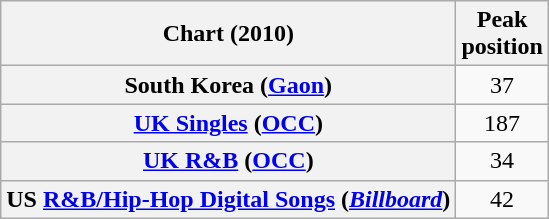<table class="wikitable plainrowheaders sortable" style="text-align:center;">
<tr>
<th scope="col">Chart (2010)</th>
<th scope="col">Peak<br>position</th>
</tr>
<tr>
<th scope="row">South Korea (<a href='#'>Gaon</a>)</th>
<td>37</td>
</tr>
<tr>
<th scope="row"><a href='#'>UK Singles</a> (<a href='#'>OCC</a>)</th>
<td>187</td>
</tr>
<tr>
<th scope="row"><a href='#'>UK R&B</a> (<a href='#'>OCC</a>)</th>
<td>34</td>
</tr>
<tr>
<th scope="row">US <a href='#'>R&B/Hip-Hop Digital Songs</a> (<em><a href='#'>Billboard</a></em>)</th>
<td>42 </td>
</tr>
</table>
